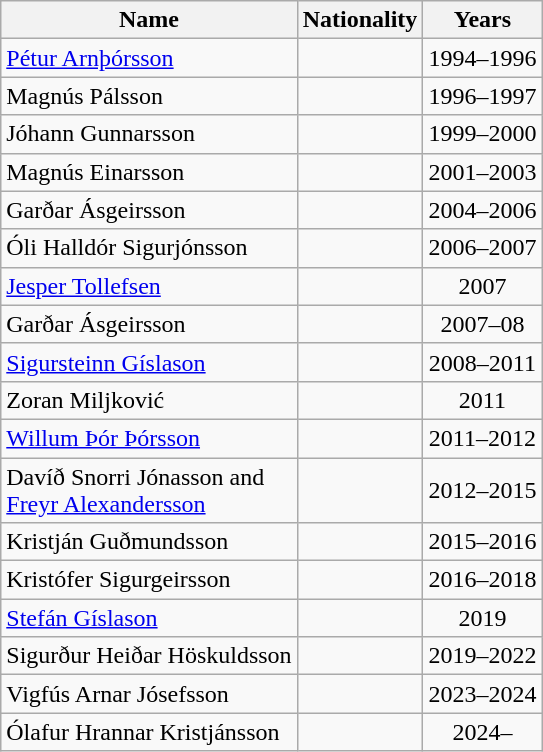<table class="wikitable" style="text-align: center">
<tr>
<th rowspan="1">Name</th>
<th rowspan="1">Nationality</th>
<th rowspan="1">Years</th>
</tr>
<tr>
<td align=left><a href='#'>Pétur Arnþórsson</a></td>
<td></td>
<td align="center">1994–1996</td>
</tr>
<tr>
<td align=left>Magnús Pálsson</td>
<td></td>
<td align="center">1996–1997</td>
</tr>
<tr>
<td align=left>Jóhann Gunnarsson</td>
<td></td>
<td align="center">1999–2000</td>
</tr>
<tr>
<td align=left>Magnús Einarsson</td>
<td></td>
<td align="center">2001–2003</td>
</tr>
<tr>
<td align=left>Garðar Ásgeirsson</td>
<td></td>
<td align="center">2004–2006</td>
</tr>
<tr>
<td align=left>Óli Halldór Sigurjónsson</td>
<td></td>
<td align="center">2006–2007</td>
</tr>
<tr>
<td align=left><a href='#'>Jesper Tollefsen</a></td>
<td></td>
<td align="center">2007</td>
</tr>
<tr>
<td align=left>Garðar Ásgeirsson</td>
<td></td>
<td align="center">2007–08</td>
</tr>
<tr>
<td align=left><a href='#'>Sigursteinn Gíslason</a></td>
<td></td>
<td align="center">2008–2011</td>
</tr>
<tr>
<td align=left>Zoran Miljković</td>
<td></td>
<td align="center">2011</td>
</tr>
<tr>
<td align=left><a href='#'>Willum Þór Þórsson</a></td>
<td></td>
<td align="center">2011–2012</td>
</tr>
<tr>
<td align=left>Davíð Snorri Jónasson and<br> <a href='#'>Freyr Alexandersson</a></td>
<td><br></td>
<td align="center">2012–2015</td>
</tr>
<tr>
<td align=left>Kristján Guðmundsson</td>
<td></td>
<td align="center">2015–2016</td>
</tr>
<tr>
<td align=left>Kristófer Sigurgeirsson</td>
<td></td>
<td align="center">2016–2018</td>
</tr>
<tr>
<td align=left><a href='#'>Stefán Gíslason</a></td>
<td></td>
<td align="center">2019</td>
</tr>
<tr>
<td align=left>Sigurður Heiðar Höskuldsson</td>
<td></td>
<td align="center">2019–2022</td>
</tr>
<tr>
<td align=left>Vigfús Arnar Jósefsson</td>
<td></td>
<td align="center">2023–2024</td>
</tr>
<tr>
<td align=left>Ólafur Hrannar Kristjánsson</td>
<td></td>
<td align="center">2024–</td>
</tr>
</table>
